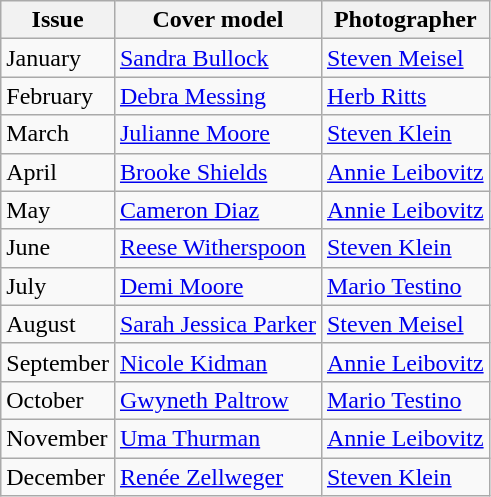<table class="sortable wikitable">
<tr>
<th>Issue</th>
<th>Cover model</th>
<th>Photographer</th>
</tr>
<tr>
<td>January</td>
<td><a href='#'>Sandra Bullock</a></td>
<td><a href='#'>Steven Meisel</a></td>
</tr>
<tr>
<td>February</td>
<td><a href='#'>Debra Messing</a></td>
<td><a href='#'>Herb Ritts</a></td>
</tr>
<tr>
<td>March</td>
<td><a href='#'>Julianne Moore</a></td>
<td><a href='#'>Steven Klein</a></td>
</tr>
<tr>
<td>April</td>
<td><a href='#'>Brooke Shields</a></td>
<td><a href='#'>Annie Leibovitz</a></td>
</tr>
<tr>
<td>May</td>
<td><a href='#'>Cameron Diaz</a></td>
<td><a href='#'>Annie Leibovitz</a></td>
</tr>
<tr>
<td>June</td>
<td><a href='#'>Reese Witherspoon</a></td>
<td><a href='#'>Steven Klein</a></td>
</tr>
<tr>
<td>July</td>
<td><a href='#'>Demi Moore</a></td>
<td><a href='#'>Mario Testino</a></td>
</tr>
<tr>
<td>August</td>
<td><a href='#'>Sarah Jessica Parker</a></td>
<td><a href='#'>Steven Meisel</a></td>
</tr>
<tr>
<td>September</td>
<td><a href='#'>Nicole Kidman</a></td>
<td><a href='#'>Annie Leibovitz</a></td>
</tr>
<tr>
<td>October</td>
<td><a href='#'>Gwyneth Paltrow</a></td>
<td><a href='#'>Mario Testino</a></td>
</tr>
<tr>
<td>November</td>
<td><a href='#'>Uma Thurman</a></td>
<td><a href='#'>Annie Leibovitz</a></td>
</tr>
<tr>
<td>December</td>
<td><a href='#'>Renée Zellweger</a></td>
<td><a href='#'>Steven Klein</a></td>
</tr>
</table>
